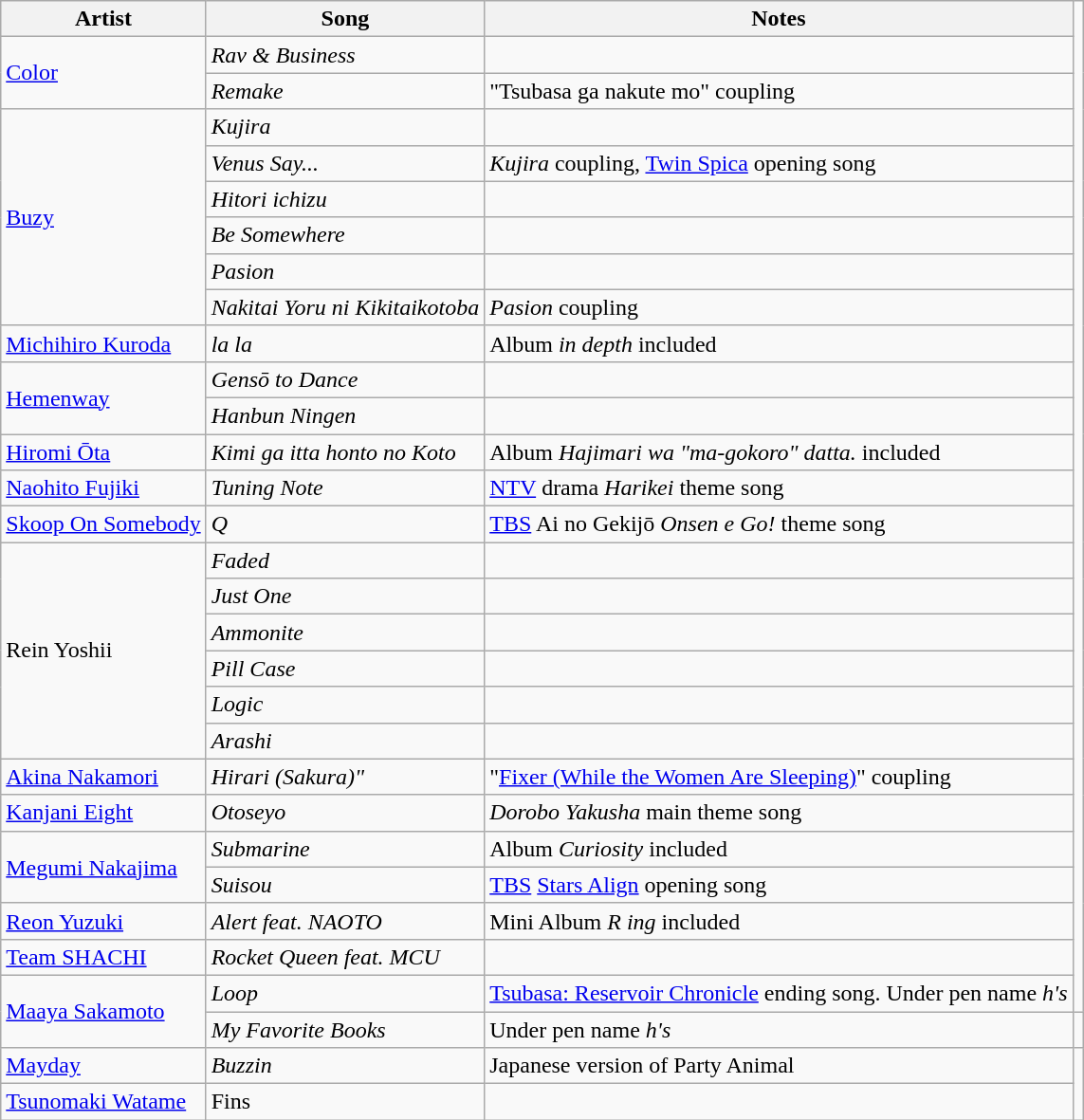<table class="wikitable">
<tr>
<th>Artist</th>
<th>Song</th>
<th>Notes</th>
</tr>
<tr>
<td rowspan="2"><a href='#'>Color</a></td>
<td><em>Rav & Business</em></td>
<td></td>
</tr>
<tr>
<td><em>Remake</em></td>
<td>"Tsubasa ga nakute mo" coupling</td>
</tr>
<tr>
<td rowspan="6"><a href='#'>Buzy</a></td>
<td><em>Kujira</em></td>
<td></td>
</tr>
<tr>
<td><em>Venus Say...</em></td>
<td><em>Kujira</em> coupling, <a href='#'>Twin Spica</a> opening song</td>
</tr>
<tr>
<td><em>Hitori ichizu</em></td>
<td></td>
</tr>
<tr>
<td><em>Be Somewhere</em></td>
<td></td>
</tr>
<tr>
<td><em>Pasion</em></td>
<td></td>
</tr>
<tr>
<td><em>Nakitai Yoru ni Kikitaikotoba</em></td>
<td><em>Pasion</em> coupling</td>
</tr>
<tr>
<td><a href='#'>Michihiro Kuroda</a></td>
<td><em>la la</em></td>
<td>Album <em>in depth</em> included</td>
</tr>
<tr>
<td rowspan="2"><a href='#'>Hemenway</a></td>
<td><em>Gensō to Dance</em></td>
<td></td>
</tr>
<tr>
<td><em>Hanbun Ningen</em></td>
<td></td>
</tr>
<tr>
<td><a href='#'>Hiromi Ōta</a></td>
<td><em>Kimi ga itta honto no Koto</em></td>
<td>Album <em>Hajimari wa "ma-gokoro" datta.</em> included</td>
</tr>
<tr>
<td><a href='#'>Naohito Fujiki</a></td>
<td><em>Tuning Note</em></td>
<td><a href='#'>NTV</a> drama <em>Harikei</em> theme song</td>
</tr>
<tr>
<td><a href='#'>Skoop On Somebody</a></td>
<td><em>Q</em></td>
<td><a href='#'>TBS</a> Ai no Gekijō <em>Onsen e Go!</em> theme song</td>
</tr>
<tr>
<td rowspan="6">Rein Yoshii</td>
<td><em>Faded</em></td>
<td></td>
</tr>
<tr>
<td><em>Just One</em></td>
<td></td>
</tr>
<tr>
<td><em>Ammonite</em></td>
<td></td>
</tr>
<tr>
<td><em>Pill Case</em></td>
<td></td>
</tr>
<tr>
<td><em>Logic</em></td>
<td></td>
</tr>
<tr>
<td><em>Arashi</em></td>
<td></td>
</tr>
<tr>
<td><a href='#'>Akina Nakamori</a></td>
<td><em>Hirari (Sakura)"</em></td>
<td>"<a href='#'>Fixer (While the Women Are Sleeping)</a>" coupling</td>
</tr>
<tr>
<td><a href='#'>Kanjani Eight</a></td>
<td><em>Otoseyo</em></td>
<td><em>Dorobo Yakusha</em> main theme song</td>
</tr>
<tr>
<td rowspan="2"><a href='#'>Megumi Nakajima</a></td>
<td><em>Submarine</em></td>
<td>Album <em>Curiosity</em> included</td>
</tr>
<tr>
<td><em>Suisou</em></td>
<td><a href='#'>TBS</a> <a href='#'>Stars Align</a> opening song</td>
</tr>
<tr>
<td><a href='#'>Reon Yuzuki</a></td>
<td><em>Alert feat. NAOTO</em></td>
<td>Mini Album <em>R ing</em> included</td>
</tr>
<tr>
<td><a href='#'>Team SHACHI</a></td>
<td><em>Rocket Queen feat. MCU</em></td>
<td></td>
</tr>
<tr>
<td rowspan="2"><a href='#'>Maaya Sakamoto</a></td>
<td><em>Loop</em></td>
<td><a href='#'>Tsubasa: Reservoir Chronicle</a> ending song. Under pen name <em>h's</em></td>
</tr>
<tr>
<td><em>My Favorite Books</em></td>
<td>Under pen name <em>h's</em></td>
<td></td>
</tr>
<tr>
<td><a href='#'>Mayday</a></td>
<td><em>Buzzin<strong></td>
<td>Japanese version of </em>Party Animal<em></td>
</tr>
<tr>
<td><a href='#'>Tsunomaki Watame</a></td>
<td></em>Fins<em></td>
<td></td>
</tr>
</table>
